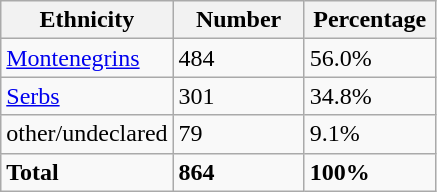<table class="wikitable">
<tr>
<th width="100px">Ethnicity</th>
<th width="80px">Number</th>
<th width="80px">Percentage</th>
</tr>
<tr>
<td><a href='#'>Montenegrins</a></td>
<td>484</td>
<td>56.0%</td>
</tr>
<tr>
<td><a href='#'>Serbs</a></td>
<td>301</td>
<td>34.8%</td>
</tr>
<tr>
<td>other/undeclared</td>
<td>79</td>
<td>9.1%</td>
</tr>
<tr>
<td><strong>Total</strong></td>
<td><strong>864</strong></td>
<td><strong>100%</strong></td>
</tr>
</table>
